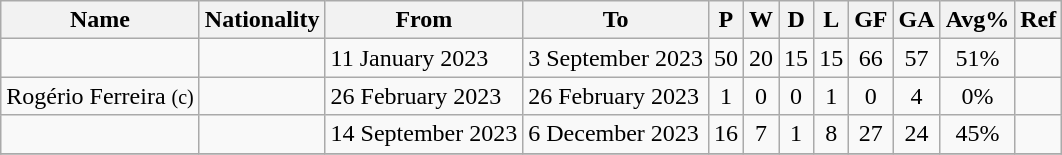<table class="wikitable sortable">
<tr>
<th>Name</th>
<th>Nationality</th>
<th>From</th>
<th class="unsortable">To</th>
<th>P</th>
<th>W</th>
<th>D</th>
<th>L</th>
<th>GF</th>
<th>GA</th>
<th>Avg%</th>
<th>Ref</th>
</tr>
<tr>
<td align=left></td>
<td></td>
<td align=left>11 January 2023</td>
<td align=left>3 September 2023</td>
<td align=center>50</td>
<td align=center>20</td>
<td align=center>15</td>
<td align=center>15</td>
<td align=center>66</td>
<td align=center>57</td>
<td align=center>51%</td>
<td align=center></td>
</tr>
<tr>
<td align=left>Rogério Ferreira <small>(c)</small></td>
<td></td>
<td align=left>26 February 2023</td>
<td align=left>26 February 2023</td>
<td align=center>1</td>
<td align=center>0</td>
<td align=center>0</td>
<td align=center>1</td>
<td align=center>0</td>
<td align=center>4</td>
<td align=center>0%</td>
<td align=center></td>
</tr>
<tr>
<td align=left></td>
<td></td>
<td align=left>14 September 2023</td>
<td align=left>6 December 2023</td>
<td align=center>16</td>
<td align=center>7</td>
<td align=center>1</td>
<td align=center>8</td>
<td align=center>27</td>
<td align=center>24</td>
<td align=center>45%</td>
<td align=center></td>
</tr>
<tr>
</tr>
</table>
